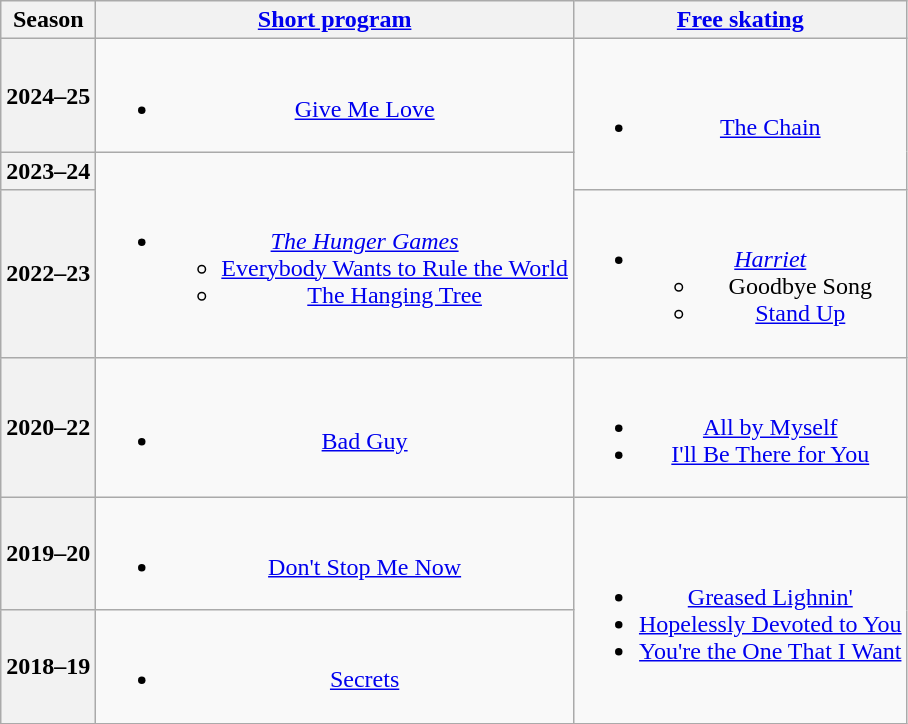<table class=wikitable style=text-align:center>
<tr>
<th>Season</th>
<th><a href='#'>Short program</a></th>
<th><a href='#'>Free skating</a></th>
</tr>
<tr>
<th>2024–25<br></th>
<td><br><ul><li><a href='#'>Give Me Love</a> <br> </li></ul></td>
<td rowspan=2><br><ul><li><a href='#'>The Chain</a> <br> </li></ul></td>
</tr>
<tr>
<th>2023–24<br></th>
<td rowspan=2><br><ul><li><em><a href='#'>The Hunger Games</a></em><ul><li><a href='#'>Everybody Wants to Rule the World</a> <br></li><li><a href='#'>The Hanging Tree</a><br></li></ul></li></ul></td>
</tr>
<tr>
<th>2022–23<br></th>
<td><br><ul><li><em><a href='#'>Harriet</a></em><ul><li>Goodbye Song<br></li><li><a href='#'>Stand Up</a><br></li></ul></li></ul></td>
</tr>
<tr>
<th>2020–22<br></th>
<td><br><ul><li><a href='#'>Bad Guy</a><br></li></ul></td>
<td><br><ul><li><a href='#'>All by Myself</a><br></li><li><a href='#'>I'll Be There for You</a><br></li></ul></td>
</tr>
<tr>
<th>2019–20<br></th>
<td><br><ul><li><a href='#'>Don't Stop Me Now</a><br></li></ul></td>
<td rowspan=2><br><ul><li><a href='#'>Greased Lighnin'</a><br></li><li><a href='#'>Hopelessly Devoted to You</a><br></li><li><a href='#'>You're the One That I Want</a><br></li></ul></td>
</tr>
<tr>
<th>2018–19<br></th>
<td><br><ul><li><a href='#'>Secrets</a><br></li></ul></td>
</tr>
</table>
